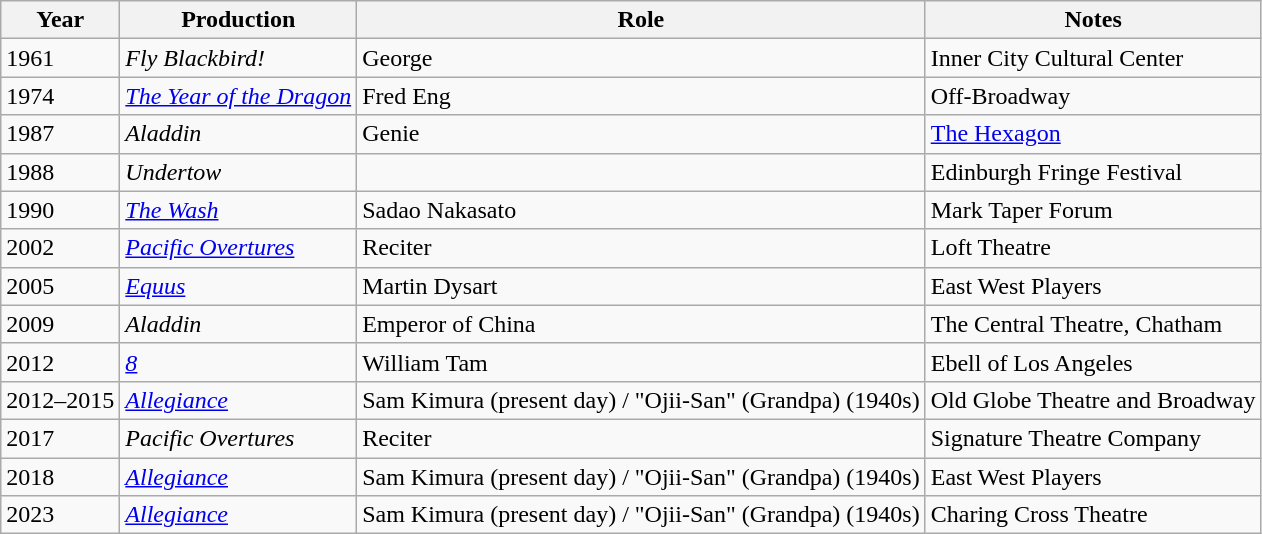<table class="wikitable sortable">
<tr>
<th>Year</th>
<th>Production</th>
<th>Role</th>
<th>Notes</th>
</tr>
<tr>
<td>1961</td>
<td><em>Fly Blackbird!</em></td>
<td>George</td>
<td>Inner City Cultural Center</td>
</tr>
<tr>
<td>1974</td>
<td><em><a href='#'>The Year of the Dragon</a></em></td>
<td>Fred Eng</td>
<td>Off-Broadway</td>
</tr>
<tr>
<td>1987</td>
<td><em>Aladdin</em></td>
<td>Genie</td>
<td><a href='#'>The Hexagon</a></td>
</tr>
<tr>
<td>1988</td>
<td><em>Undertow</em></td>
<td></td>
<td>Edinburgh Fringe Festival</td>
</tr>
<tr>
<td>1990</td>
<td><em><a href='#'>The Wash</a></em></td>
<td>Sadao Nakasato</td>
<td>Mark Taper Forum</td>
</tr>
<tr>
<td>2002</td>
<td><em><a href='#'>Pacific Overtures</a></em></td>
<td>Reciter</td>
<td>Loft Theatre</td>
</tr>
<tr>
<td>2005</td>
<td><em><a href='#'>Equus</a></em></td>
<td>Martin Dysart</td>
<td>East West Players</td>
</tr>
<tr>
<td>2009</td>
<td><em>Aladdin</em></td>
<td>Emperor of China</td>
<td>The Central Theatre, Chatham</td>
</tr>
<tr>
<td>2012</td>
<td><em><a href='#'>8</a></em></td>
<td>William Tam</td>
<td>Ebell of Los Angeles</td>
</tr>
<tr>
<td>2012–2015</td>
<td><em><a href='#'>Allegiance</a></em></td>
<td>Sam Kimura (present day) / "Ojii-San" (Grandpa) (1940s)</td>
<td>Old Globe Theatre and Broadway</td>
</tr>
<tr>
<td>2017</td>
<td><em>Pacific Overtures</em></td>
<td>Reciter</td>
<td>Signature Theatre Company</td>
</tr>
<tr>
<td>2018</td>
<td><em><a href='#'>Allegiance</a></em></td>
<td>Sam Kimura (present day) / "Ojii-San" (Grandpa) (1940s)</td>
<td>East West Players</td>
</tr>
<tr>
<td>2023</td>
<td><em><a href='#'>Allegiance</a></em></td>
<td>Sam Kimura (present day) / "Ojii-San" (Grandpa) (1940s)</td>
<td>Charing Cross Theatre</td>
</tr>
</table>
